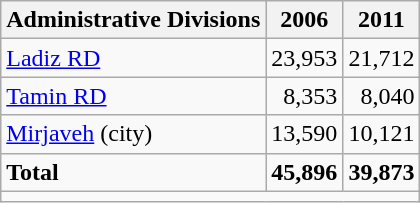<table class="wikitable">
<tr>
<th>Administrative Divisions</th>
<th>2006</th>
<th>2011</th>
</tr>
<tr>
<td><a href='#'>Ladiz RD</a></td>
<td style="text-align: right;">23,953</td>
<td style="text-align: right;">21,712</td>
</tr>
<tr>
<td><a href='#'>Tamin RD</a></td>
<td style="text-align: right;">8,353</td>
<td style="text-align: right;">8,040</td>
</tr>
<tr>
<td><a href='#'>Mirjaveh</a> (city)</td>
<td style="text-align: right;">13,590</td>
<td style="text-align: right;">10,121</td>
</tr>
<tr>
<td><strong>Total</strong></td>
<td style="text-align: right;"><strong>45,896</strong></td>
<td style="text-align: right;"><strong>39,873</strong></td>
</tr>
<tr>
<td colspan=3></td>
</tr>
</table>
